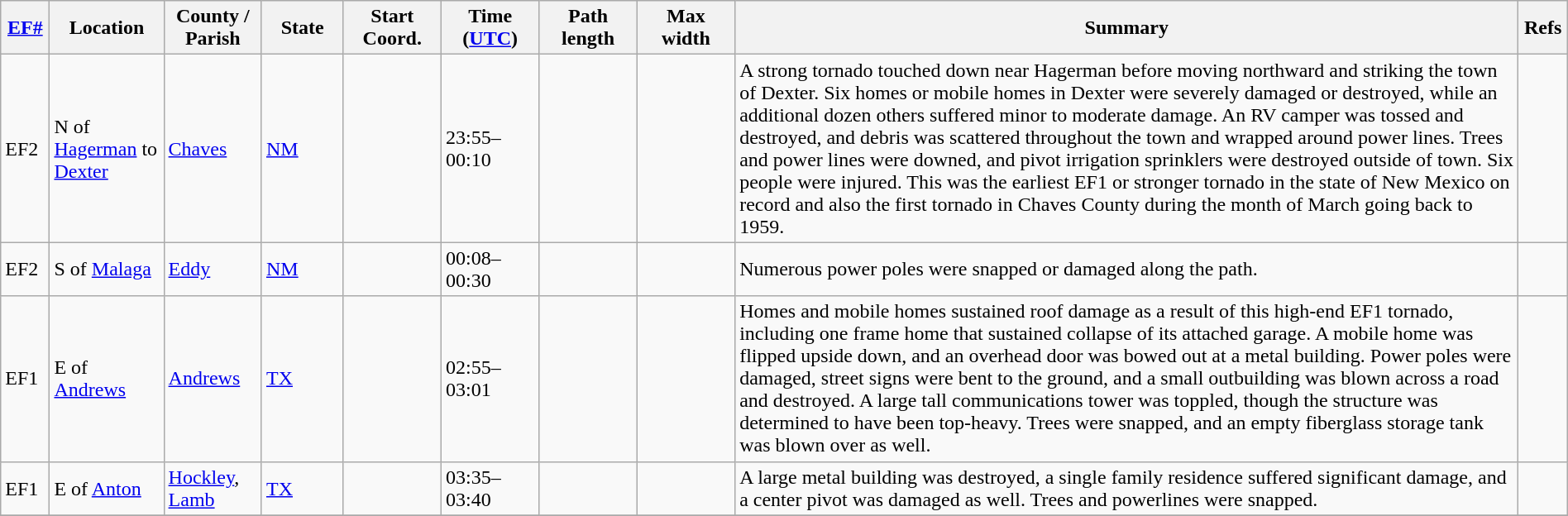<table class="wikitable sortable" style="width:100%;">
<tr>
<th scope="col"  style="width:3%; text-align:center;"><a href='#'>EF#</a></th>
<th scope="col"  style="width:7%; text-align:center;" class="unsortable">Location</th>
<th scope="col"  style="width:6%; text-align:center;" class="unsortable">County / Parish</th>
<th scope="col"  style="width:5%; text-align:center;">State</th>
<th scope="col"  style="width:6%; text-align:center;">Start Coord.</th>
<th scope="col"  style="width:6%; text-align:center;">Time (<a href='#'>UTC</a>)</th>
<th scope="col"  style="width:6%; text-align:center;">Path length</th>
<th scope="col"  style="width:6%; text-align:center;">Max width</th>
<th scope="col" class="unsortable" style="width:48%; text-align:center;">Summary</th>
<th scope="col" class="unsortable" style="width:3%; text-align:center;">Refs</th>
</tr>
<tr>
<td bgcolor=>EF2</td>
<td>N of <a href='#'>Hagerman</a> to <a href='#'>Dexter</a></td>
<td><a href='#'>Chaves</a></td>
<td><a href='#'>NM</a></td>
<td></td>
<td>23:55–00:10</td>
<td></td>
<td></td>
<td>A strong tornado touched down near Hagerman before moving northward and striking the town of Dexter. Six homes or mobile homes in Dexter were severely damaged or destroyed, while an additional dozen others suffered minor to moderate damage. An RV camper was tossed and destroyed, and debris was scattered throughout the town and wrapped around power lines. Trees and power lines were downed, and pivot irrigation sprinklers were destroyed outside of town. Six people were injured. This was the earliest EF1 or stronger tornado in the state of New Mexico on record and also the first tornado in Chaves County during the month of March going back to 1959.</td>
<td></td>
</tr>
<tr>
<td bgcolor=>EF2</td>
<td>S of <a href='#'>Malaga</a></td>
<td><a href='#'>Eddy</a></td>
<td><a href='#'>NM</a></td>
<td></td>
<td>00:08–00:30</td>
<td></td>
<td></td>
<td>Numerous power poles were snapped or damaged along the path.</td>
<td></td>
</tr>
<tr>
<td bgcolor=>EF1</td>
<td>E of <a href='#'>Andrews</a></td>
<td><a href='#'>Andrews</a></td>
<td><a href='#'>TX</a></td>
<td></td>
<td>02:55–03:01</td>
<td></td>
<td></td>
<td>Homes and mobile homes sustained roof damage as a result of this high-end EF1 tornado, including one frame home that sustained collapse of its attached garage. A mobile home was flipped upside down, and an overhead door was bowed out at a metal building. Power poles were damaged, street signs were bent to the ground, and a small outbuilding was blown across a road and destroyed. A large  tall communications tower was toppled, though the structure was determined to have been top-heavy. Trees were snapped, and an empty fiberglass storage tank was blown over as well.</td>
<td></td>
</tr>
<tr>
<td bgcolor=>EF1</td>
<td>E of <a href='#'>Anton</a></td>
<td><a href='#'>Hockley</a>, <a href='#'>Lamb</a></td>
<td><a href='#'>TX</a></td>
<td></td>
<td>03:35–03:40</td>
<td></td>
<td></td>
<td>A large metal building was destroyed, a single family residence suffered significant damage, and a center pivot was damaged as well. Trees and powerlines were snapped.</td>
<td></td>
</tr>
<tr>
</tr>
</table>
